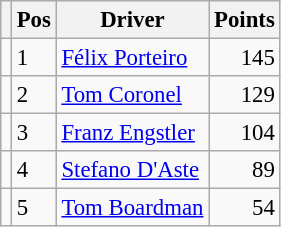<table class="wikitable" style="font-size: 95%;">
<tr>
<th></th>
<th>Pos</th>
<th>Driver</th>
<th>Points</th>
</tr>
<tr>
<td align="left"></td>
<td>1</td>
<td> <a href='#'>Félix Porteiro</a></td>
<td align="right">145</td>
</tr>
<tr>
<td align="left"></td>
<td>2</td>
<td> <a href='#'>Tom Coronel</a></td>
<td align="right">129</td>
</tr>
<tr>
<td align="left"></td>
<td>3</td>
<td> <a href='#'>Franz Engstler</a></td>
<td align="right">104</td>
</tr>
<tr>
<td align="left"></td>
<td>4</td>
<td> <a href='#'>Stefano D'Aste</a></td>
<td align="right">89</td>
</tr>
<tr>
<td align="left"></td>
<td>5</td>
<td> <a href='#'>Tom Boardman</a></td>
<td align="right">54</td>
</tr>
</table>
